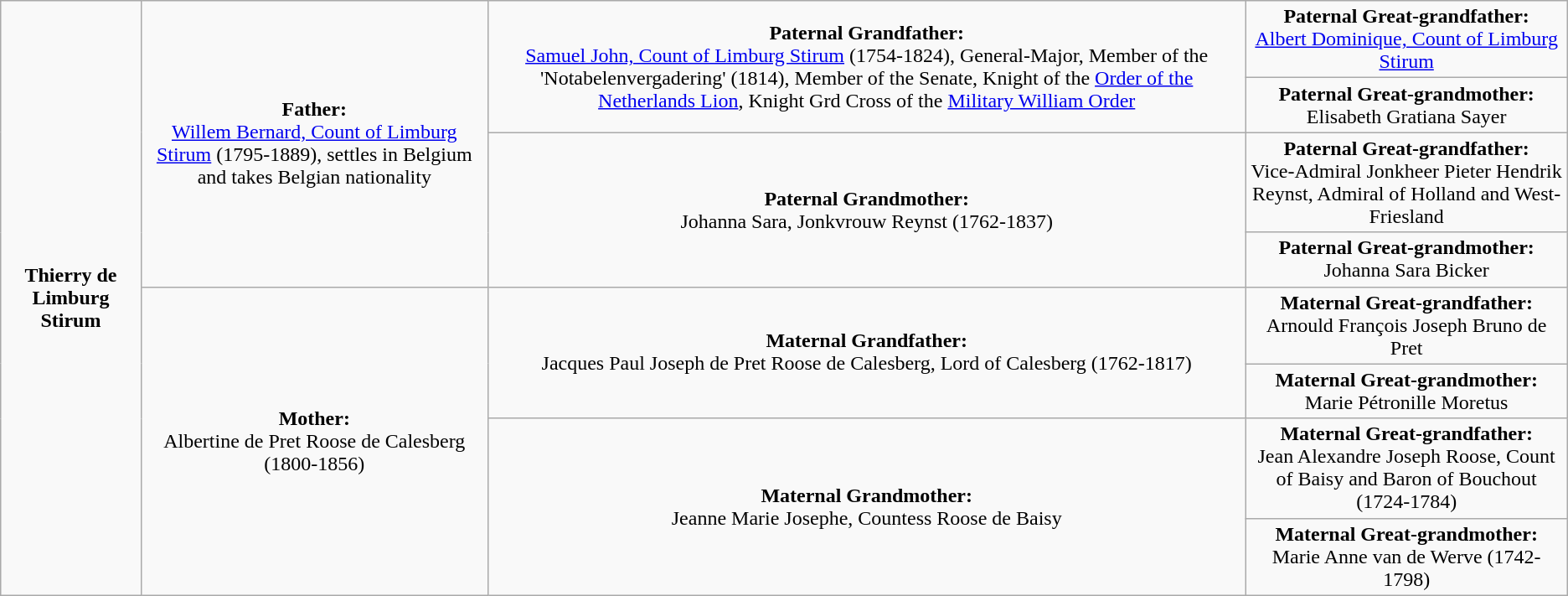<table class="wikitable">
<tr>
<td rowspan="8" style="text-align:center;"><strong>Thierry de Limburg Stirum</strong></td>
<td rowspan="4" style="text-align:center;"><strong>Father:</strong><br><a href='#'>Willem Bernard, Count of Limburg Stirum</a> (1795-1889), settles in Belgium and takes Belgian nationality</td>
<td rowspan="2" style="text-align:center;"><strong>Paternal Grandfather:</strong><br><a href='#'>Samuel John, Count of Limburg Stirum</a> (1754-1824), General-Major, Member of the 'Notabelenvergadering' (1814), Member of the Senate, Knight of the <a href='#'>Order of the Netherlands Lion</a>, Knight Grd Cross of the <a href='#'>Military William Order</a></td>
<td style="text-align:center;"><strong>Paternal Great-grandfather:</strong><br><a href='#'>Albert Dominique, Count of Limburg Stirum</a></td>
</tr>
<tr>
<td style="text-align:center;"><strong>Paternal Great-grandmother:</strong><br>Elisabeth Gratiana Sayer</td>
</tr>
<tr style="text-align:center;">
<td rowspan="2"><strong>Paternal Grandmother:</strong><br>Johanna Sara, Jonkvrouw Reynst (1762-1837)</td>
<td><strong>Paternal Great-grandfather:</strong><br>Vice-Admiral Jonkheer Pieter Hendrik Reynst, Admiral of Holland and West-Friesland</td>
</tr>
<tr>
<td style="text-align:center;"><strong>Paternal Great-grandmother:</strong><br>Johanna Sara Bicker</td>
</tr>
<tr style="text-align:center;">
<td rowspan="4"><strong>Mother:</strong><br>Albertine de Pret Roose de Calesberg (1800-1856)</td>
<td rowspan="2"><strong>Maternal Grandfather:</strong><br>Jacques Paul Joseph de Pret Roose de Calesberg, Lord of Calesberg (1762-1817)</td>
<td><strong>Maternal Great-grandfather:</strong><br>Arnould François Joseph Bruno de Pret</td>
</tr>
<tr>
<td style="text-align:center;"><strong>Maternal Great-grandmother:</strong><br>Marie Pétronille Moretus</td>
</tr>
<tr style="text-align:center;">
<td rowspan="2"><strong>Maternal Grandmother:</strong><br>Jeanne Marie Josephe, Countess Roose de Baisy</td>
<td><strong>Maternal Great-grandfather:</strong><br>Jean Alexandre Joseph Roose, Count of Baisy and Baron of Bouchout (1724-1784)</td>
</tr>
<tr>
<td style="text-align:center;"><strong>Maternal Great-grandmother:</strong><br>Marie Anne van de Werve (1742-1798)</td>
</tr>
</table>
